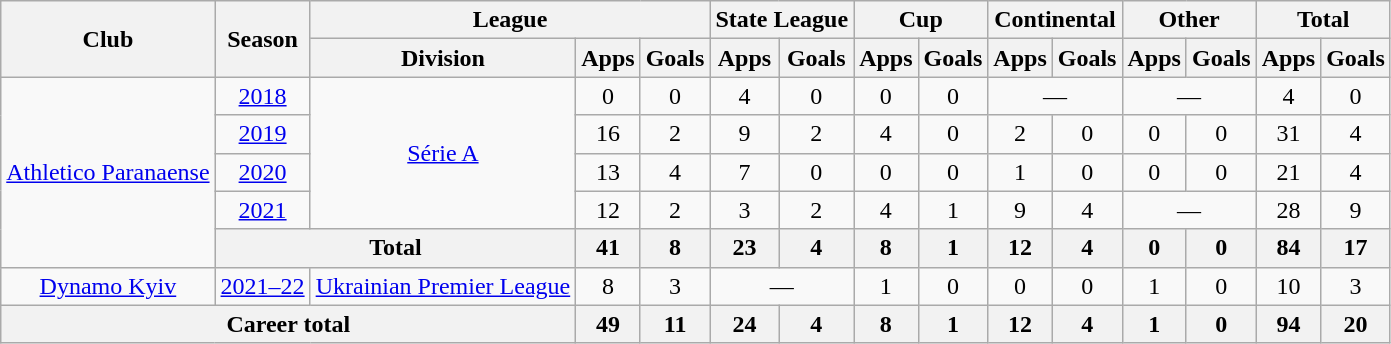<table class="wikitable" style="text-align: center">
<tr>
<th rowspan="2">Club</th>
<th rowspan="2">Season</th>
<th colspan="3">League</th>
<th colspan="2">State League</th>
<th colspan="2">Cup</th>
<th colspan="2">Continental</th>
<th colspan="2">Other</th>
<th colspan="2">Total</th>
</tr>
<tr>
<th>Division</th>
<th>Apps</th>
<th>Goals</th>
<th>Apps</th>
<th>Goals</th>
<th>Apps</th>
<th>Goals</th>
<th>Apps</th>
<th>Goals</th>
<th>Apps</th>
<th>Goals</th>
<th>Apps</th>
<th>Goals</th>
</tr>
<tr>
<td rowspan="5"><a href='#'>Athletico Paranaense</a></td>
<td><a href='#'>2018</a></td>
<td rowspan="4"><a href='#'>Série A</a></td>
<td>0</td>
<td>0</td>
<td>4</td>
<td>0</td>
<td>0</td>
<td>0</td>
<td colspan="2">—</td>
<td colspan="2">—</td>
<td>4</td>
<td>0</td>
</tr>
<tr>
<td><a href='#'>2019</a></td>
<td>16</td>
<td>2</td>
<td>9</td>
<td>2</td>
<td>4</td>
<td>0</td>
<td>2</td>
<td>0</td>
<td>0</td>
<td>0</td>
<td>31</td>
<td>4</td>
</tr>
<tr>
<td><a href='#'>2020</a></td>
<td>13</td>
<td>4</td>
<td>7</td>
<td>0</td>
<td>0</td>
<td>0</td>
<td>1</td>
<td>0</td>
<td>0</td>
<td>0</td>
<td>21</td>
<td>4</td>
</tr>
<tr>
<td><a href='#'>2021</a></td>
<td>12</td>
<td>2</td>
<td>3</td>
<td>2</td>
<td>4</td>
<td>1</td>
<td>9</td>
<td>4</td>
<td colspan="2">—</td>
<td>28</td>
<td>9</td>
</tr>
<tr>
<th colspan="2">Total</th>
<th>41</th>
<th>8</th>
<th>23</th>
<th>4</th>
<th>8</th>
<th>1</th>
<th>12</th>
<th>4</th>
<th>0</th>
<th>0</th>
<th>84</th>
<th>17</th>
</tr>
<tr>
<td><a href='#'>Dynamo Kyiv</a></td>
<td><a href='#'>2021–22</a></td>
<td><a href='#'>Ukrainian Premier League</a></td>
<td>8</td>
<td>3</td>
<td colspan="2">—</td>
<td>1</td>
<td>0</td>
<td>0</td>
<td>0</td>
<td>1</td>
<td>0</td>
<td>10</td>
<td>3</td>
</tr>
<tr>
<th colspan="3"><strong>Career total</strong></th>
<th>49</th>
<th>11</th>
<th>24</th>
<th>4</th>
<th>8</th>
<th>1</th>
<th>12</th>
<th>4</th>
<th>1</th>
<th>0</th>
<th>94</th>
<th>20</th>
</tr>
</table>
